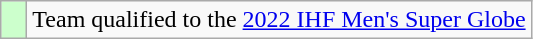<table class="wikitable" style="text-align: center;">
<tr>
<td width=10px bgcolor=#ccffcc></td>
<td>Team qualified to the <a href='#'>2022 IHF Men's Super Globe</a></td>
</tr>
</table>
